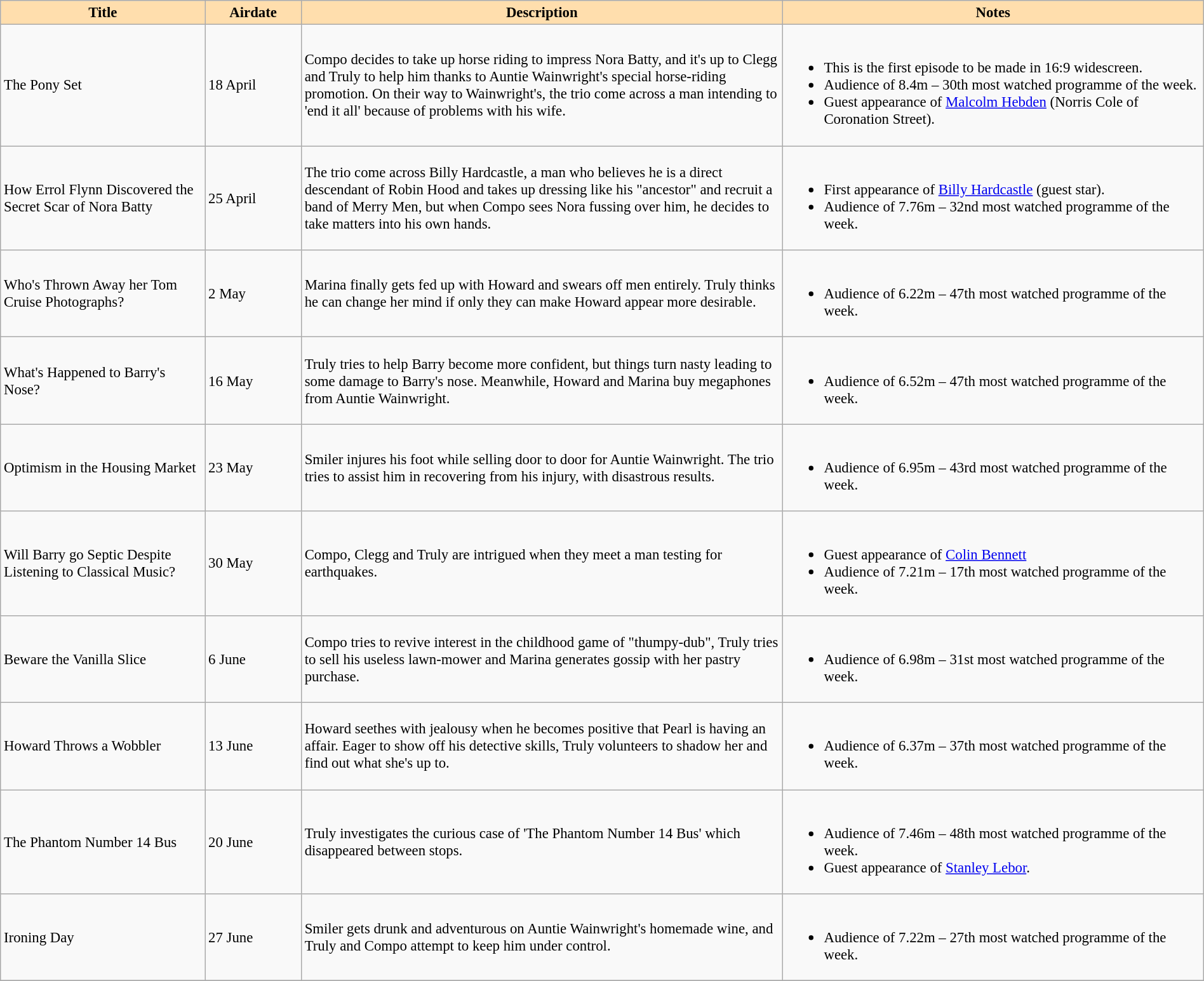<table class="wikitable" width=100% border=1 style="font-size: 95%">
<tr>
<th style="background:#ffdead" width=17%>Title</th>
<th style="background:#ffdead" width=8%>Airdate</th>
<th style="background:#ffdead" width=40%>Description</th>
<th style="background:#ffdead" width=35%>Notes</th>
</tr>
<tr>
<td>The Pony Set</td>
<td>18 April</td>
<td>Compo decides to take up horse riding to impress Nora Batty, and it's up to Clegg and Truly to help him thanks to Auntie Wainwright's special horse-riding promotion. On their way to Wainwright's, the trio come across a man intending to 'end it all' because of problems with his wife.</td>
<td><br><ul><li>This is the first episode to be made in 16:9 widescreen.</li><li>Audience of 8.4m – 30th most watched programme of the week.</li><li>Guest appearance of <a href='#'>Malcolm Hebden</a> (Norris Cole of Coronation Street).</li></ul></td>
</tr>
<tr>
<td>How Errol Flynn Discovered the Secret Scar of Nora Batty</td>
<td>25 April</td>
<td>The trio come across Billy Hardcastle, a man who believes he is a direct descendant of Robin Hood and takes up dressing like his "ancestor" and recruit a band of Merry Men, but when Compo sees Nora fussing over him, he decides to take matters into his own hands.</td>
<td><br><ul><li>First appearance of <a href='#'>Billy Hardcastle</a> (guest star).</li><li>Audience of 7.76m – 32nd most watched programme of the week.</li></ul></td>
</tr>
<tr>
<td>Who's Thrown Away her Tom Cruise Photographs?</td>
<td>2 May</td>
<td>Marina finally gets fed up with Howard and swears off men entirely. Truly thinks he can change her mind if only they can make Howard appear more desirable.</td>
<td><br><ul><li>Audience of 6.22m – 47th most watched programme of the week.</li></ul></td>
</tr>
<tr>
<td>What's Happened to Barry's Nose?</td>
<td>16 May</td>
<td>Truly tries to help Barry become more confident, but things turn nasty leading to some damage to Barry's nose. Meanwhile, Howard and Marina buy megaphones from Auntie Wainwright.</td>
<td><br><ul><li>Audience of 6.52m – 47th most watched programme of the week.</li></ul></td>
</tr>
<tr>
<td>Optimism in the Housing Market</td>
<td>23 May</td>
<td>Smiler injures his foot while selling door to door for Auntie Wainwright. The trio tries to assist him in recovering from his injury, with disastrous results.</td>
<td><br><ul><li>Audience of 6.95m – 43rd most watched programme of the week.</li></ul></td>
</tr>
<tr>
<td>Will Barry go Septic Despite Listening to Classical Music?</td>
<td>30 May</td>
<td>Compo, Clegg and Truly are intrigued when they meet a man testing for earthquakes.</td>
<td><br><ul><li>Guest appearance of <a href='#'>Colin Bennett</a></li><li>Audience of 7.21m – 17th most watched programme of the week.</li></ul></td>
</tr>
<tr>
<td>Beware the Vanilla Slice</td>
<td>6 June</td>
<td>Compo tries to revive interest in the childhood game of "thumpy-dub", Truly tries to sell his useless lawn-mower and Marina generates gossip with her pastry purchase.</td>
<td><br><ul><li>Audience of 6.98m – 31st most watched programme of the week.</li></ul></td>
</tr>
<tr>
<td>Howard Throws a Wobbler</td>
<td>13 June</td>
<td>Howard seethes with jealousy when he becomes positive that Pearl is having an affair. Eager to show off his detective skills, Truly volunteers to shadow her and find out what she's up to.</td>
<td><br><ul><li>Audience of 6.37m – 37th most watched programme of the week.</li></ul></td>
</tr>
<tr>
<td>The Phantom Number 14 Bus</td>
<td>20 June</td>
<td>Truly investigates the curious case of 'The Phantom Number 14 Bus' which disappeared between stops.</td>
<td><br><ul><li>Audience of 7.46m – 48th most watched programme of the week.</li><li>Guest appearance of <a href='#'>Stanley Lebor</a>.</li></ul></td>
</tr>
<tr>
<td>Ironing Day</td>
<td>27 June</td>
<td>Smiler gets drunk and adventurous on Auntie Wainwright's homemade wine, and Truly and Compo attempt to keep him under control.</td>
<td><br><ul><li>Audience of 7.22m – 27th most watched programme of the week.</li></ul></td>
</tr>
<tr>
</tr>
</table>
